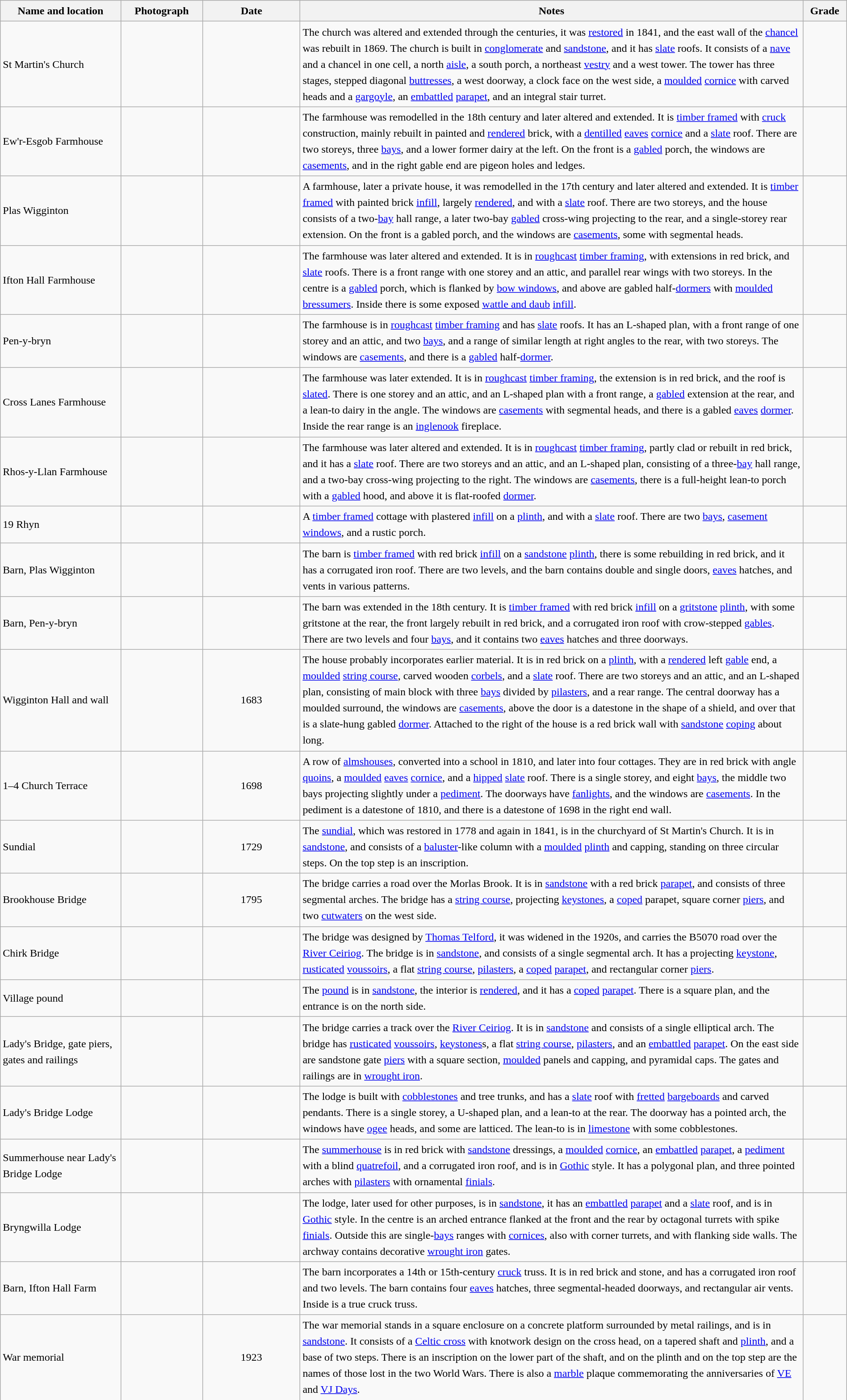<table class="wikitable sortable plainrowheaders" style="width:100%; border:0; text-align:left; line-height:150%;">
<tr>
<th scope="col"  style="width:150px">Name and location</th>
<th scope="col"  style="width:100px" class="unsortable">Photograph</th>
<th scope="col"  style="width:120px">Date</th>
<th scope="col"  style="width:650px" class="unsortable">Notes</th>
<th scope="col"  style="width:50px">Grade</th>
</tr>
<tr>
<td>St Martin's Church<br><small></small></td>
<td></td>
<td align="center"></td>
<td>The church was altered and extended through the centuries, it was <a href='#'>restored</a> in 1841, and the east wall of the <a href='#'>chancel</a> was rebuilt in 1869.  The church is built in <a href='#'>conglomerate</a> and <a href='#'>sandstone</a>, and it has <a href='#'>slate</a> roofs.  It consists of a <a href='#'>nave</a> and a chancel in one cell, a north <a href='#'>aisle</a>, a south porch, a northeast <a href='#'>vestry</a> and a west tower.  The tower has three stages, stepped diagonal <a href='#'>buttresses</a>, a west doorway, a clock face on the west side, a <a href='#'>moulded</a> <a href='#'>cornice</a> with carved heads and a <a href='#'>gargoyle</a>, an <a href='#'>embattled</a> <a href='#'>parapet</a>, and an integral stair turret.</td>
<td align="center" ></td>
</tr>
<tr>
<td>Ew'r-Esgob Farmhouse<br><small></small></td>
<td></td>
<td align="center"></td>
<td>The farmhouse was remodelled in the 18th century and later altered and extended.  It is <a href='#'>timber framed</a> with <a href='#'>cruck</a> construction, mainly rebuilt in painted and <a href='#'>rendered</a> brick, with a <a href='#'>dentilled</a> <a href='#'>eaves</a> <a href='#'>cornice</a> and a <a href='#'>slate</a> roof.  There are two storeys, three <a href='#'>bays</a>, and a lower former dairy at the left.  On the front is a <a href='#'>gabled</a> porch, the windows are <a href='#'>casements</a>, and in the right gable end are pigeon holes and ledges.</td>
<td align="center" ></td>
</tr>
<tr>
<td>Plas Wigginton<br><small></small></td>
<td></td>
<td align="center"></td>
<td>A farmhouse, later a private house, it was remodelled in the 17th century and later altered and extended.  It is <a href='#'>timber framed</a> with painted brick <a href='#'>infill</a>, largely <a href='#'>rendered</a>, and with a <a href='#'>slate</a> roof.  There are two storeys, and the house consists of a two-<a href='#'>bay</a> hall range, a later two-bay <a href='#'>gabled</a> cross-wing projecting to the rear, and a single-storey rear extension.  On the front is a gabled porch, and the windows are <a href='#'>casements</a>, some with segmental heads.</td>
<td align="center" ></td>
</tr>
<tr>
<td>Ifton Hall Farmhouse<br><small></small></td>
<td></td>
<td align="center"></td>
<td>The farmhouse was later altered and extended.  It is in <a href='#'>roughcast</a> <a href='#'>timber framing</a>, with extensions in red brick, and <a href='#'>slate</a> roofs.  There is a front range with one storey and an attic, and parallel rear wings with two storeys.  In the centre is a <a href='#'>gabled</a> porch, which is flanked by <a href='#'>bow windows</a>, and above are gabled half-<a href='#'>dormers</a> with <a href='#'>moulded</a> <a href='#'>bressumers</a>.  Inside there is some exposed <a href='#'>wattle and daub</a> <a href='#'>infill</a>.</td>
<td align="center" ></td>
</tr>
<tr>
<td>Pen-y-bryn<br><small></small></td>
<td></td>
<td align="center"></td>
<td>The farmhouse is in <a href='#'>roughcast</a> <a href='#'>timber framing</a> and has <a href='#'>slate</a> roofs.  It has an L-shaped plan, with a front range of one storey and an attic, and two <a href='#'>bays</a>, and a range of similar length at right angles to the rear, with two storeys.  The windows are <a href='#'>casements</a>, and there is a <a href='#'>gabled</a> half-<a href='#'>dormer</a>.</td>
<td align="center" ></td>
</tr>
<tr>
<td>Cross Lanes Farmhouse<br><small></small></td>
<td></td>
<td align="center"></td>
<td>The farmhouse was later extended.  It is in <a href='#'>roughcast</a> <a href='#'>timber framing</a>, the extension is in red brick, and the roof is <a href='#'>slated</a>.  There is one storey and an attic, and an L-shaped plan with a front range, a <a href='#'>gabled</a> extension at the rear, and a lean-to dairy in the angle.  The windows are <a href='#'>casements</a> with segmental heads, and there is a gabled <a href='#'>eaves</a> <a href='#'>dormer</a>.  Inside the rear range is an <a href='#'>inglenook</a> fireplace.</td>
<td align="center" ></td>
</tr>
<tr>
<td>Rhos-y-Llan Farmhouse<br><small></small></td>
<td></td>
<td align="center"></td>
<td>The farmhouse was later altered and extended.  It is in <a href='#'>roughcast</a> <a href='#'>timber framing</a>, partly clad or rebuilt in red brick, and it has a <a href='#'>slate</a> roof.  There are two storeys and an attic, and an L-shaped plan, consisting of a three-<a href='#'>bay</a> hall range, and a two-bay cross-wing projecting to the right.  The windows are <a href='#'>casements</a>, there is a full-height lean-to porch with a <a href='#'>gabled</a> hood, and above it is flat-roofed <a href='#'>dormer</a>.</td>
<td align="center" ></td>
</tr>
<tr>
<td>19 Rhyn<br><small></small></td>
<td></td>
<td align="center"></td>
<td>A <a href='#'>timber framed</a> cottage with plastered <a href='#'>infill</a> on a <a href='#'>plinth</a>, and with a <a href='#'>slate</a> roof.  There are two <a href='#'>bays</a>, <a href='#'>casement windows</a>, and a rustic porch.</td>
<td align="center" ></td>
</tr>
<tr>
<td>Barn, Plas Wigginton<br><small></small></td>
<td></td>
<td align="center"></td>
<td>The barn is <a href='#'>timber framed</a> with red brick <a href='#'>infill</a> on a <a href='#'>sandstone</a> <a href='#'>plinth</a>, there is some rebuilding in red brick, and it has a corrugated iron roof.  There are two levels, and the barn contains double and single doors, <a href='#'>eaves</a> hatches, and vents in various patterns.</td>
<td align="center" ></td>
</tr>
<tr>
<td>Barn, Pen-y-bryn<br><small></small></td>
<td></td>
<td align="center"></td>
<td>The barn was extended in the 18th century.  It is <a href='#'>timber framed</a> with red brick <a href='#'>infill</a> on a <a href='#'>gritstone</a> <a href='#'>plinth</a>, with some gritstone at the rear, the front largely rebuilt in red brick, and a corrugated iron roof with crow-stepped <a href='#'>gables</a>.  There are two levels and four <a href='#'>bays</a>, and it contains two <a href='#'>eaves</a> hatches and three doorways.</td>
<td align="center" ></td>
</tr>
<tr>
<td>Wigginton Hall and wall<br><small></small></td>
<td></td>
<td align="center">1683</td>
<td>The house probably incorporates earlier material.  It is in red brick on a <a href='#'>plinth</a>, with a <a href='#'>rendered</a> left <a href='#'>gable</a> end, a <a href='#'>moulded</a> <a href='#'>string course</a>, carved wooden <a href='#'>corbels</a>, and a <a href='#'>slate</a> roof.  There are two storeys and an attic, and an L-shaped plan, consisting of main block with three <a href='#'>bays</a> divided by <a href='#'>pilasters</a>, and a rear range.  The central doorway has a moulded surround, the windows are <a href='#'>casements</a>, above the door is a datestone in the shape of a shield, and over that is a slate-hung gabled <a href='#'>dormer</a>.  Attached to the right of the house is a red brick wall with <a href='#'>sandstone</a> <a href='#'>coping</a> about  long.</td>
<td align="center" ></td>
</tr>
<tr>
<td>1–4 Church Terrace<br><small></small></td>
<td></td>
<td align="center">1698</td>
<td>A row of <a href='#'>almshouses</a>, converted into a school in 1810, and later into four cottages.  They are in red brick with angle <a href='#'>quoins</a>, a <a href='#'>moulded</a> <a href='#'>eaves</a> <a href='#'>cornice</a>, and a <a href='#'>hipped</a> <a href='#'>slate</a> roof.  There is a single storey, and eight <a href='#'>bays</a>, the middle two bays projecting slightly under a <a href='#'>pediment</a>.  The doorways have <a href='#'>fanlights</a>, and the windows are <a href='#'>casements</a>.  In the pediment is a datestone of 1810, and there is a datestone of 1698 in the right end wall.</td>
<td align="center" ></td>
</tr>
<tr>
<td>Sundial<br><small></small></td>
<td></td>
<td align="center">1729</td>
<td>The <a href='#'>sundial</a>, which was restored in 1778 and again in 1841, is in the churchyard of St Martin's Church.  It is in <a href='#'>sandstone</a>, and consists of a <a href='#'>baluster</a>-like column with a <a href='#'>moulded</a> <a href='#'>plinth</a> and capping, standing on three circular steps.  On the top step is an inscription.</td>
<td align="center" ></td>
</tr>
<tr>
<td>Brookhouse Bridge<br><small></small></td>
<td></td>
<td align="center">1795</td>
<td>The bridge carries a road over the Morlas Brook.  It is in <a href='#'>sandstone</a> with a red brick <a href='#'>parapet</a>, and consists of three segmental arches.  The bridge has a <a href='#'>string course</a>, projecting <a href='#'>keystones</a>, a <a href='#'>coped</a> parapet, square corner <a href='#'>piers</a>, and two <a href='#'>cutwaters</a> on the west side.</td>
<td align="center" ></td>
</tr>
<tr>
<td>Chirk Bridge<br><small></small></td>
<td></td>
<td align="center"></td>
<td>The bridge was designed by <a href='#'>Thomas Telford</a>, it was widened in the 1920s, and carries the B5070 road over the <a href='#'>River Ceiriog</a>.  The bridge is in <a href='#'>sandstone</a>, and consists of a single segmental arch.  It has a projecting <a href='#'>keystone</a>, <a href='#'>rusticated</a> <a href='#'>voussoirs</a>, a flat <a href='#'>string course</a>, <a href='#'>pilasters</a>, a <a href='#'>coped</a> <a href='#'>parapet</a>, and rectangular corner <a href='#'>piers</a>.</td>
<td align="center" ></td>
</tr>
<tr>
<td>Village pound<br><small></small></td>
<td></td>
<td align="center"></td>
<td>The <a href='#'>pound</a> is in <a href='#'>sandstone</a>, the interior is <a href='#'>rendered</a>, and it has a <a href='#'>coped</a> <a href='#'>parapet</a>.  There is a square plan, and the entrance is on the north side.</td>
<td align="center" ></td>
</tr>
<tr>
<td>Lady's Bridge, gate piers, gates and railings<br><small></small></td>
<td></td>
<td align="center"></td>
<td>The bridge carries a track over the <a href='#'>River Ceiriog</a>.  It is in <a href='#'>sandstone</a> and consists of a single elliptical arch.  The bridge has <a href='#'>rusticated</a> <a href='#'>voussoirs</a>, <a href='#'>keystones</a>s, a flat <a href='#'>string course</a>, <a href='#'>pilasters</a>, and an <a href='#'>embattled</a> <a href='#'>parapet</a>.  On the east side are sandstone gate <a href='#'>piers</a> with a square section, <a href='#'>moulded</a> panels and capping, and pyramidal caps.  The gates and railings are in <a href='#'>wrought iron</a>.</td>
<td align="center" ></td>
</tr>
<tr>
<td>Lady's Bridge Lodge<br><small></small></td>
<td></td>
<td align="center"></td>
<td>The lodge is built with <a href='#'>cobblestones</a> and tree trunks, and has a <a href='#'>slate</a> roof with <a href='#'>fretted</a> <a href='#'>bargeboards</a> and carved pendants.  There is a single storey, a U-shaped plan, and a lean-to at the rear.  The doorway has a pointed arch, the windows have <a href='#'>ogee</a> heads, and some are latticed.  The lean-to is in <a href='#'>limestone</a> with some cobblestones.</td>
<td align="center" ></td>
</tr>
<tr>
<td>Summerhouse near Lady's Bridge Lodge<br><small></small></td>
<td></td>
<td align="center"></td>
<td>The <a href='#'>summerhouse</a> is in red brick with <a href='#'>sandstone</a> dressings, a <a href='#'>moulded</a> <a href='#'>cornice</a>, an <a href='#'>embattled</a> <a href='#'>parapet</a>, a <a href='#'>pediment</a> with a blind <a href='#'>quatrefoil</a>, and a corrugated iron roof, and is in <a href='#'>Gothic</a> style.  It has a polygonal plan, and three pointed arches with <a href='#'>pilasters</a> with ornamental <a href='#'>finials</a>.</td>
<td align="center" ></td>
</tr>
<tr>
<td>Bryngwilla Lodge<br><small></small></td>
<td></td>
<td align="center"></td>
<td>The lodge, later used for other purposes, is in <a href='#'>sandstone</a>, it has an <a href='#'>embattled</a> <a href='#'>parapet</a> and a <a href='#'>slate</a> roof, and is in <a href='#'>Gothic</a> style.  In the centre is an arched entrance flanked at the front and the rear by octagonal turrets with spike <a href='#'>finials</a>.  Outside this are single-<a href='#'>bays</a> ranges with <a href='#'>cornices</a>, also with corner turrets, and with flanking side walls.  The archway contains decorative <a href='#'>wrought iron</a> gates.</td>
<td align="center" ></td>
</tr>
<tr>
<td>Barn, Ifton Hall Farm<br><small></small></td>
<td></td>
<td align="center"></td>
<td>The barn incorporates a 14th or 15th-century <a href='#'>cruck</a> truss.  It is in red brick and stone, and has a corrugated iron roof and two levels.  The barn contains four <a href='#'>eaves</a> hatches, three segmental-headed doorways, and rectangular air vents.  Inside is a true cruck truss.</td>
<td align="center" ></td>
</tr>
<tr>
<td>War memorial<br><small></small></td>
<td></td>
<td align="center">1923</td>
<td>The war memorial stands in a square enclosure on a concrete platform surrounded by metal railings, and is in <a href='#'>sandstone</a>.  It consists of a <a href='#'>Celtic cross</a> with knotwork design on the cross head, on a tapered shaft and <a href='#'>plinth</a>, and a base of two steps.  There is an inscription on the lower part of the shaft, and on the plinth and on the top step are the names of those lost in the two World Wars.  There is also a <a href='#'>marble</a> plaque commemorating the anniversaries of <a href='#'>VE</a> and <a href='#'>VJ Days</a>.</td>
<td align="center" ></td>
</tr>
<tr>
</tr>
</table>
